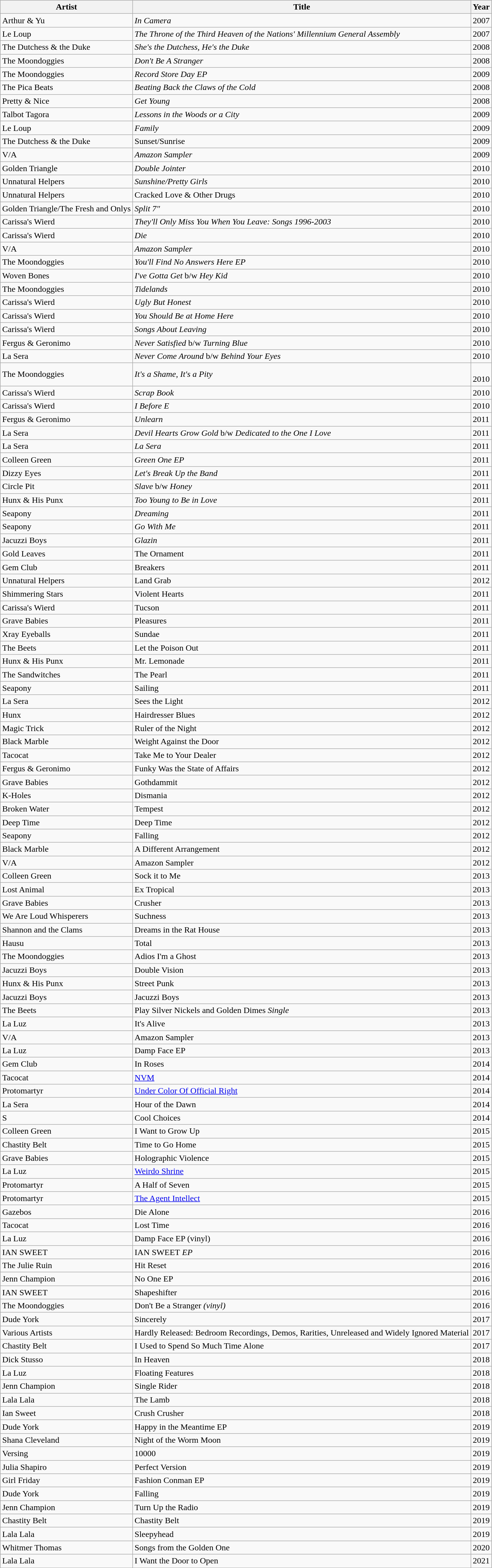<table class="wikitable">
<tr>
<th>Artist</th>
<th>Title</th>
<th>Year</th>
</tr>
<tr>
<td>Arthur & Yu</td>
<td><em>In Camera</em></td>
<td>2007</td>
</tr>
<tr>
<td>Le Loup</td>
<td><em>The Throne of the Third Heaven of the Nations' Millennium General Assembly</em></td>
<td>2007</td>
</tr>
<tr>
<td>The Dutchess & the Duke</td>
<td><em>She's the Dutchess, He's the Duke</em></td>
<td>2008</td>
</tr>
<tr>
<td>The Moondoggies</td>
<td><em>Don't Be A Stranger</em></td>
<td>2008</td>
</tr>
<tr>
<td>The Moondoggies</td>
<td><em>Record Store Day EP</em></td>
<td>2009</td>
</tr>
<tr>
<td>The Pica Beats</td>
<td><em>Beating Back the Claws of the Cold</em></td>
<td>2008</td>
</tr>
<tr>
<td>Pretty & Nice</td>
<td><em>Get Young</em></td>
<td>2008</td>
</tr>
<tr>
<td>Talbot Tagora</td>
<td><em>Lessons in the Woods or a City</em></td>
<td>2009</td>
</tr>
<tr>
<td>Le Loup</td>
<td><em>Family</em></td>
<td>2009</td>
</tr>
<tr>
<td>The Dutchess & the Duke</td>
<td>Sunset/Sunrise</td>
<td>2009</td>
</tr>
<tr>
<td>V/A</td>
<td><em>Amazon Sampler</em></td>
<td>2009</td>
</tr>
<tr>
<td>Golden Triangle</td>
<td><em>Double Jointer</em></td>
<td>2010</td>
</tr>
<tr>
<td>Unnatural Helpers</td>
<td><em>Sunshine/Pretty Girls</em></td>
<td>2010</td>
</tr>
<tr>
<td>Unnatural Helpers</td>
<td>Cracked Love & Other Drugs</td>
<td>2010</td>
</tr>
<tr>
<td>Golden Triangle/The Fresh and Onlys</td>
<td><em>Split 7"</em></td>
<td>2010</td>
</tr>
<tr>
<td>Carissa's Wierd</td>
<td><em>They'll Only Miss You When You Leave: Songs 1996-2003</em></td>
<td>2010</td>
</tr>
<tr>
<td>Carissa's Wierd</td>
<td><em>Die</em></td>
<td>2010</td>
</tr>
<tr>
<td>V/A</td>
<td><em>Amazon Sampler</em></td>
<td>2010</td>
</tr>
<tr>
<td>The Moondoggies</td>
<td><em>You'll Find No Answers Here EP</em></td>
<td>2010</td>
</tr>
<tr>
<td>Woven Bones</td>
<td><em>I've Gotta Get</em> b/w <em>Hey Kid</em></td>
<td>2010</td>
</tr>
<tr>
<td>The Moondoggies</td>
<td><em>Tidelands</em></td>
<td>2010</td>
</tr>
<tr>
<td>Carissa's Wierd</td>
<td><em>Ugly But Honest</em></td>
<td>2010</td>
</tr>
<tr>
<td>Carissa's Wierd</td>
<td><em>You Should Be at Home Here</em></td>
<td>2010</td>
</tr>
<tr>
<td>Carissa's Wierd</td>
<td><em>Songs About Leaving</em></td>
<td>2010</td>
</tr>
<tr>
<td>Fergus & Geronimo</td>
<td><em>Never Satisfied</em> b/w <em>Turning Blue</em></td>
<td>2010</td>
</tr>
<tr>
<td>La Sera</td>
<td><em>Never Come Around</em> b/w <em>Behind Your Eyes</em></td>
<td>2010</td>
</tr>
<tr>
<td>The Moondoggies</td>
<td><em>It's a Shame, It's a Pity</em></td>
<td><br>2010</td>
</tr>
<tr>
<td>Carissa's Wierd</td>
<td><em>Scrap Book</em></td>
<td>2010</td>
</tr>
<tr>
<td>Carissa's Wierd</td>
<td><em>I Before E</em></td>
<td>2010</td>
</tr>
<tr>
<td>Fergus & Geronimo</td>
<td><em>Unlearn</em></td>
<td>2011</td>
</tr>
<tr>
<td>La Sera</td>
<td><em>Devil Hearts Grow Gold</em> b/w <em>Dedicated to the One I Love</em></td>
<td>2011</td>
</tr>
<tr>
<td>La Sera</td>
<td><em>La Sera</em></td>
<td>2011</td>
</tr>
<tr>
<td>Colleen Green</td>
<td><em>Green One EP</em></td>
<td>2011</td>
</tr>
<tr>
<td>Dizzy Eyes</td>
<td><em>Let's Break Up the Band</em></td>
<td>2011</td>
</tr>
<tr>
<td>Circle Pit</td>
<td><em>Slave</em> b/w <em>Honey</em></td>
<td>2011</td>
</tr>
<tr>
<td>Hunx & His Punx</td>
<td><em>Too Young to Be in Love</em></td>
<td>2011</td>
</tr>
<tr>
<td>Seapony</td>
<td><em>Dreaming</em></td>
<td>2011</td>
</tr>
<tr>
<td>Seapony</td>
<td><em>Go With Me</em></td>
<td>2011</td>
</tr>
<tr>
<td>Jacuzzi Boys</td>
<td><em>Glazin<strong></td>
<td>2011</td>
</tr>
<tr>
<td>Gold Leaves</td>
<td></em>The Ornament<em></td>
<td>2011</td>
</tr>
<tr>
<td>Gem Club</td>
<td></em>Breakers<em></td>
<td>2011</td>
</tr>
<tr>
<td>Unnatural Helpers</td>
<td></em>Land Grab<em></td>
<td>2012</td>
</tr>
<tr>
<td>Shimmering Stars</td>
<td></em>Violent Hearts<em></td>
<td>2011</td>
</tr>
<tr>
<td>Carissa's Wierd</td>
<td></em>Tucson<em></td>
<td>2011</td>
</tr>
<tr>
<td>Grave Babies</td>
<td></em>Pleasures<em></td>
<td>2011</td>
</tr>
<tr>
<td>Xray Eyeballs</td>
<td></em>Sundae<em></td>
<td>2011</td>
</tr>
<tr>
<td>The Beets</td>
<td></em>Let the Poison Out<em></td>
<td>2011</td>
</tr>
<tr>
<td>Hunx & His Punx</td>
<td></em>Mr. Lemonade<em></td>
<td>2011</td>
</tr>
<tr>
<td>The Sandwitches</td>
<td></em>The Pearl<em></td>
<td>2011</td>
</tr>
<tr>
<td>Seapony</td>
<td></em>Sailing<em></td>
<td>2011</td>
</tr>
<tr>
<td>La Sera</td>
<td></em>Sees the Light<em></td>
<td>2012</td>
</tr>
<tr>
<td>Hunx</td>
<td></em>Hairdresser Blues<em></td>
<td>2012</td>
</tr>
<tr>
<td>Magic Trick</td>
<td></em>Ruler of the Night<em></td>
<td>2012</td>
</tr>
<tr>
<td>Black Marble</td>
<td></em>Weight Against the Door<em></td>
<td>2012</td>
</tr>
<tr>
<td>Tacocat</td>
<td></em>Take Me to Your Dealer<em></td>
<td>2012</td>
</tr>
<tr>
<td>Fergus & Geronimo</td>
<td></em>Funky Was the State of Affairs<em></td>
<td>2012</td>
</tr>
<tr>
<td>Grave Babies</td>
<td></em>Gothdammit<em></td>
<td>2012</td>
</tr>
<tr>
<td>K-Holes</td>
<td></em>Dismania<em></td>
<td>2012</td>
</tr>
<tr>
<td>Broken Water</td>
<td></em>Tempest<em></td>
<td>2012</td>
</tr>
<tr>
<td>Deep Time</td>
<td></em>Deep Time<em></td>
<td>2012</td>
</tr>
<tr>
<td>Seapony</td>
<td></em>Falling<em></td>
<td>2012</td>
</tr>
<tr>
<td>Black Marble</td>
<td></em>A Different Arrangement<em></td>
<td>2012</td>
</tr>
<tr>
<td>V/A</td>
<td></em>Amazon Sampler<em></td>
<td>2012</td>
</tr>
<tr>
<td>Colleen Green</td>
<td></em>Sock it to Me<em></td>
<td>2013</td>
</tr>
<tr>
<td>Lost Animal</td>
<td></em>Ex Tropical<em></td>
<td>2013</td>
</tr>
<tr>
<td>Grave Babies</td>
<td></em>Crusher<em></td>
<td>2013</td>
</tr>
<tr>
<td>We Are Loud Whisperers</td>
<td></em>Suchness<em></td>
<td>2013</td>
</tr>
<tr>
<td>Shannon and the Clams</td>
<td></em>Dreams in the Rat House<em></td>
<td>2013</td>
</tr>
<tr>
<td>Hausu</td>
<td></em>Total<em></td>
<td>2013</td>
</tr>
<tr>
<td>The Moondoggies</td>
<td></em>Adios I'm a Ghost<em></td>
<td>2013</td>
</tr>
<tr>
<td>Jacuzzi Boys</td>
<td></em>Double Vision<em></td>
<td>2013</td>
</tr>
<tr>
<td>Hunx & His Punx</td>
<td></em>Street Punk<em></td>
<td>2013</td>
</tr>
<tr>
<td>Jacuzzi Boys</td>
<td></em>Jacuzzi Boys<em></td>
<td>2013</td>
</tr>
<tr>
<td>The Beets</td>
<td></em>Play Silver Nickels and Golden Dimes<em> Single</td>
<td>2013</td>
</tr>
<tr>
<td>La Luz</td>
<td></em>It's Alive<em></td>
<td>2013</td>
</tr>
<tr>
<td>V/A</td>
<td></em>Amazon Sampler<em></td>
<td>2013</td>
</tr>
<tr>
<td>La Luz</td>
<td></em>Damp Face EP<em></td>
<td>2013</td>
</tr>
<tr>
<td>Gem Club</td>
<td></em>In Roses<em></td>
<td>2014</td>
</tr>
<tr>
<td>Tacocat</td>
<td></em><a href='#'>NVM</a><em></td>
<td>2014</td>
</tr>
<tr>
<td>Protomartyr</td>
<td></em><a href='#'>Under Color Of Official Right</a><em></td>
<td>2014</td>
</tr>
<tr>
<td>La Sera</td>
<td>Hour of the Dawn</td>
<td>2014</td>
</tr>
<tr>
<td>S</td>
<td></em>Cool Choices<em></td>
<td>2014</td>
</tr>
<tr>
<td>Colleen Green</td>
<td></em>I Want to Grow Up<em></td>
<td>2015</td>
</tr>
<tr>
<td>Chastity Belt</td>
<td></em>Time to Go Home<em></td>
<td>2015</td>
</tr>
<tr>
<td>Grave Babies</td>
<td></em>Holographic Violence<em></td>
<td>2015</td>
</tr>
<tr>
<td>La Luz</td>
<td></em><a href='#'>Weirdo Shrine</a><em></td>
<td>2015</td>
</tr>
<tr>
<td>Protomartyr</td>
<td></em>A Half of Seven<em></td>
<td>2015</td>
</tr>
<tr>
<td>Protomartyr</td>
<td></em><a href='#'>The Agent Intellect</a><em></td>
<td>2015</td>
</tr>
<tr>
<td>Gazebos</td>
<td></em>Die Alone<em></td>
<td>2016</td>
</tr>
<tr>
<td>Tacocat</td>
<td></em>Lost Time<em></td>
<td>2016</td>
</tr>
<tr>
<td>La Luz</td>
<td>Damp Face EP (vinyl)</td>
<td>2016</td>
</tr>
<tr>
<td>IAN SWEET</td>
<td></em>IAN SWEET<em> EP</td>
<td>2016</td>
</tr>
<tr>
<td>The Julie Ruin</td>
<td></em>Hit Reset<em></td>
<td>2016</td>
</tr>
<tr>
<td>Jenn Champion</td>
<td>No One EP</td>
<td>2016</td>
</tr>
<tr>
<td>IAN SWEET</td>
<td></em>Shapeshifter<em></td>
<td>2016</td>
</tr>
<tr>
<td>The Moondoggies</td>
<td></em>Don't Be a Stranger<em> (vinyl)</td>
<td>2016</td>
</tr>
<tr>
<td>Dude York</td>
<td></em>Sincerely<em></td>
<td>2017</td>
</tr>
<tr>
<td>Various Artists</td>
<td></em>Hardly Released: Bedroom Recordings, Demos, Rarities, Unreleased and Widely Ignored Material<em></td>
<td>2017</td>
</tr>
<tr>
<td>Chastity Belt</td>
<td></em>I Used to Spend So Much Time Alone<em></td>
<td>2017</td>
</tr>
<tr>
<td>Dick Stusso</td>
<td></em>In Heaven<em></td>
<td>2018</td>
</tr>
<tr>
<td>La Luz</td>
<td></em>Floating Features<em></td>
<td>2018</td>
</tr>
<tr>
<td>Jenn Champion</td>
<td></em>Single Rider<em></td>
<td>2018</td>
</tr>
<tr>
<td>Lala Lala</td>
<td></em>The Lamb<em></td>
<td>2018</td>
</tr>
<tr>
<td>Ian Sweet</td>
<td></em>Crush Crusher<em></td>
<td>2018</td>
</tr>
<tr>
<td>Dude York</td>
<td></em>Happy in the Meantime EP<em></td>
<td>2019</td>
</tr>
<tr>
<td>Shana Cleveland</td>
<td></em>Night of the Worm Moon<em></td>
<td>2019</td>
</tr>
<tr>
<td>Versing</td>
<td></em>10000<em></td>
<td>2019</td>
</tr>
<tr>
<td>Julia Shapiro</td>
<td></em>Perfect Version<em></td>
<td>2019</td>
</tr>
<tr>
<td>Girl Friday</td>
<td></em>Fashion Conman EP<em></td>
<td>2019</td>
</tr>
<tr>
<td>Dude York</td>
<td></em>Falling<em></td>
<td>2019</td>
</tr>
<tr>
<td>Jenn Champion</td>
<td></em>Turn Up the Radio<em></td>
<td>2019</td>
</tr>
<tr>
<td>Chastity Belt</td>
<td></em>Chastity Belt<em></td>
<td>2019</td>
</tr>
<tr>
<td>Lala Lala</td>
<td></em>Sleepyhead<em></td>
<td>2019</td>
</tr>
<tr>
<td>Whitmer Thomas</td>
<td></em>Songs from the Golden One<em></td>
<td>2020</td>
</tr>
<tr>
<td>Lala Lala</td>
<td></em>I Want the Door to Open<em></td>
<td>2021</td>
</tr>
</table>
